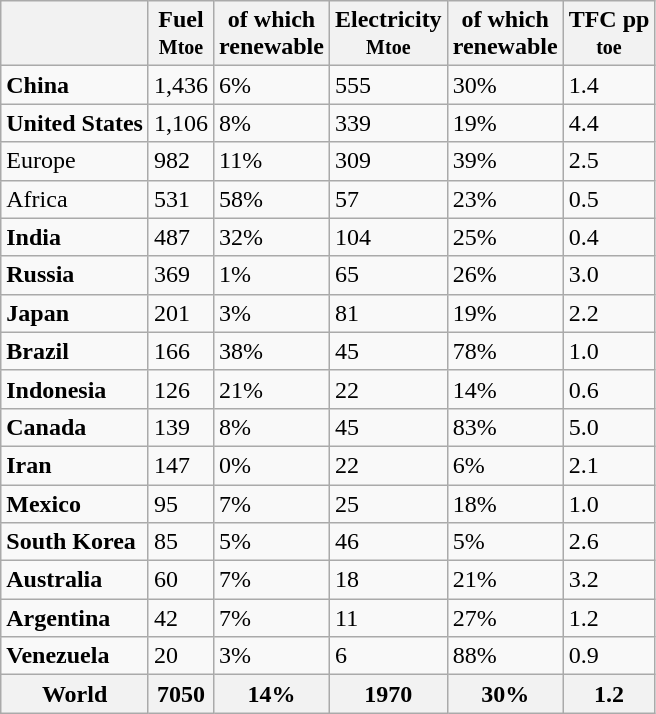<table class="wikitable sortable">
<tr>
<th></th>
<th>Fuel<br><small>Mtoe</small></th>
<th>of which<br>renewable</th>
<th>Electricity<br><small>Mtoe</small></th>
<th>of which<br>renewable</th>
<th>TFC pp<br><small>toe</small></th>
</tr>
<tr>
<td><strong>China</strong></td>
<td>1,436</td>
<td>6%</td>
<td>555</td>
<td>30%</td>
<td>1.4</td>
</tr>
<tr>
<td><strong>United States</strong></td>
<td>1,106</td>
<td>8%</td>
<td>339</td>
<td>19%</td>
<td>4.4</td>
</tr>
<tr>
<td>Europe</td>
<td>982</td>
<td>11%</td>
<td>309</td>
<td>39%</td>
<td>2.5</td>
</tr>
<tr>
<td>Africa</td>
<td>531</td>
<td>58%</td>
<td>57</td>
<td>23%</td>
<td>0.5</td>
</tr>
<tr>
<td><strong>India</strong></td>
<td>487</td>
<td>32%</td>
<td>104</td>
<td>25%</td>
<td>0.4</td>
</tr>
<tr>
<td><strong>Russia</strong></td>
<td>369</td>
<td>1%</td>
<td>65</td>
<td>26%</td>
<td>3.0</td>
</tr>
<tr>
<td><strong>Japan</strong></td>
<td>201</td>
<td>3%</td>
<td>81</td>
<td>19%</td>
<td>2.2</td>
</tr>
<tr>
<td><strong>Brazil</strong></td>
<td>166</td>
<td>38%</td>
<td>45</td>
<td>78%</td>
<td>1.0</td>
</tr>
<tr>
<td><strong>Indonesia</strong></td>
<td>126</td>
<td>21%</td>
<td>22</td>
<td>14%</td>
<td>0.6</td>
</tr>
<tr>
<td><strong>Canada</strong></td>
<td>139</td>
<td>8%</td>
<td>45</td>
<td>83%</td>
<td>5.0</td>
</tr>
<tr>
<td><strong>Iran</strong></td>
<td>147</td>
<td>0%</td>
<td>22</td>
<td>6%</td>
<td>2.1</td>
</tr>
<tr>
<td><strong>Mexico</strong></td>
<td>95</td>
<td>7%</td>
<td>25</td>
<td>18%</td>
<td>1.0</td>
</tr>
<tr>
<td><strong>South Korea</strong></td>
<td>85</td>
<td>5%</td>
<td>46</td>
<td>5%</td>
<td>2.6</td>
</tr>
<tr>
<td><strong>Australia</strong></td>
<td>60</td>
<td>7%</td>
<td>18</td>
<td>21%</td>
<td>3.2</td>
</tr>
<tr>
<td><strong>Argentina</strong></td>
<td>42</td>
<td>7%</td>
<td>11</td>
<td>27%</td>
<td>1.2</td>
</tr>
<tr>
<td><strong>Venezuela</strong></td>
<td>20</td>
<td>3%</td>
<td>6</td>
<td>88%</td>
<td>0.9</td>
</tr>
<tr>
<th>World</th>
<th>7050</th>
<th>14%</th>
<th>1970</th>
<th>30%</th>
<th>1.2</th>
</tr>
</table>
